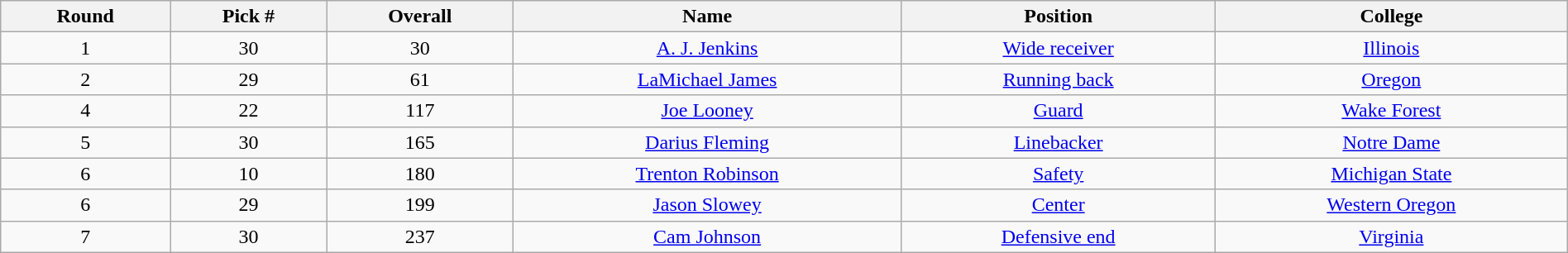<table class="wikitable sortable sortable" style="width: 100%; text-align:center">
<tr>
<th>Round</th>
<th>Pick #</th>
<th>Overall</th>
<th>Name</th>
<th>Position</th>
<th>College</th>
</tr>
<tr>
<td>1</td>
<td>30</td>
<td>30</td>
<td><a href='#'>A. J. Jenkins</a></td>
<td><a href='#'>Wide receiver</a></td>
<td><a href='#'>Illinois</a></td>
</tr>
<tr>
<td>2</td>
<td>29</td>
<td>61</td>
<td><a href='#'>LaMichael James</a></td>
<td><a href='#'>Running back</a></td>
<td><a href='#'>Oregon</a></td>
</tr>
<tr>
<td>4</td>
<td>22</td>
<td>117</td>
<td><a href='#'>Joe Looney</a></td>
<td><a href='#'>Guard</a></td>
<td><a href='#'>Wake Forest</a></td>
</tr>
<tr>
<td>5</td>
<td>30</td>
<td>165</td>
<td><a href='#'>Darius Fleming</a></td>
<td><a href='#'>Linebacker</a></td>
<td><a href='#'>Notre Dame</a></td>
</tr>
<tr>
<td>6</td>
<td>10</td>
<td>180</td>
<td><a href='#'>Trenton Robinson</a></td>
<td><a href='#'>Safety</a></td>
<td><a href='#'>Michigan State</a></td>
</tr>
<tr>
<td>6</td>
<td>29</td>
<td>199</td>
<td><a href='#'>Jason Slowey</a></td>
<td><a href='#'>Center</a></td>
<td><a href='#'>Western Oregon</a></td>
</tr>
<tr>
<td>7</td>
<td>30</td>
<td>237</td>
<td><a href='#'>Cam Johnson</a></td>
<td><a href='#'>Defensive end</a></td>
<td><a href='#'>Virginia</a></td>
</tr>
</table>
